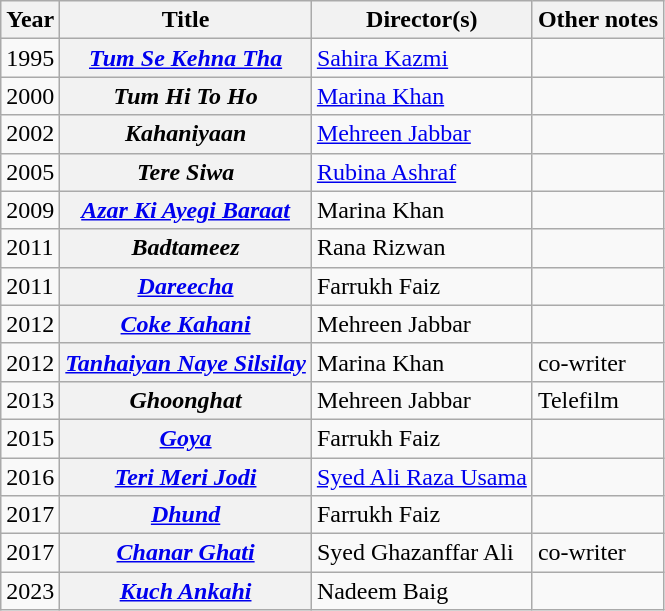<table class="wikitable plainrowheaders">
<tr>
<th>Year</th>
<th>Title</th>
<th>Director(s)</th>
<th>Other notes</th>
</tr>
<tr>
<td>1995</td>
<th scope="row"><em><a href='#'>Tum Se Kehna Tha</a></em></th>
<td><a href='#'>Sahira Kazmi</a></td>
<td></td>
</tr>
<tr>
<td>2000</td>
<th scope="row"><em>Tum Hi To Ho</em></th>
<td><a href='#'>Marina Khan</a></td>
<td></td>
</tr>
<tr>
<td>2002</td>
<th scope="row"><em>Kahaniyaan</em></th>
<td><a href='#'>Mehreen Jabbar</a></td>
<td></td>
</tr>
<tr>
<td>2005</td>
<th scope="row"><em>Tere Siwa</em></th>
<td><a href='#'>Rubina Ashraf</a></td>
<td></td>
</tr>
<tr>
<td>2009</td>
<th scope="row"><em><a href='#'>Azar Ki Ayegi Baraat</a></em></th>
<td>Marina Khan</td>
<td></td>
</tr>
<tr>
<td>2011</td>
<th scope="row"><em>Badtameez</em></th>
<td>Rana Rizwan</td>
<td></td>
</tr>
<tr>
<td>2011</td>
<th scope="row"><em><a href='#'>Dareecha</a></em></th>
<td>Farrukh Faiz</td>
<td></td>
</tr>
<tr>
<td>2012</td>
<th scope="row"><em><a href='#'>Coke Kahani</a></em></th>
<td>Mehreen Jabbar</td>
<td></td>
</tr>
<tr>
<td>2012</td>
<th scope="row"><em><a href='#'>Tanhaiyan Naye Silsilay</a></em></th>
<td>Marina Khan</td>
<td>co-writer</td>
</tr>
<tr>
<td>2013</td>
<th scope="row"><em>Ghoonghat</em></th>
<td>Mehreen Jabbar</td>
<td>Telefilm</td>
</tr>
<tr>
<td>2015</td>
<th scope="row"><em><a href='#'>Goya</a></em></th>
<td>Farrukh Faiz</td>
<td></td>
</tr>
<tr>
<td>2016</td>
<th scope="row"><em><a href='#'>Teri Meri Jodi</a></em></th>
<td><a href='#'>Syed Ali Raza Usama</a></td>
<td></td>
</tr>
<tr>
<td>2017</td>
<th scope="row"><em><a href='#'>Dhund</a></em></th>
<td>Farrukh Faiz</td>
<td></td>
</tr>
<tr>
<td>2017</td>
<th scope="row"><em><a href='#'>Chanar Ghati</a></em></th>
<td>Syed Ghazanffar Ali</td>
<td>co-writer</td>
</tr>
<tr>
<td>2023</td>
<th scope="row"><em><a href='#'>Kuch Ankahi</a></em></th>
<td>Nadeem Baig</td>
<td></td>
</tr>
</table>
